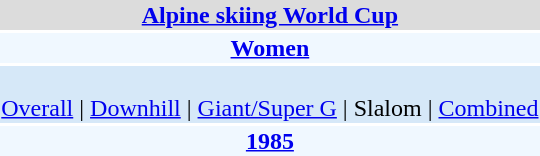<table align="right" class="toccolours" style="margin: 0 0 1em 1em;">
<tr>
<td colspan="2" align=center bgcolor=Gainsboro><strong><a href='#'>Alpine skiing World Cup</a></strong></td>
</tr>
<tr>
<td colspan="2" align=center bgcolor=AliceBlue><strong><a href='#'>Women</a></strong></td>
</tr>
<tr>
<td colspan="2" align=center bgcolor=D6E8F8><br><a href='#'>Overall</a> | 
<a href='#'>Downhill</a> | 
<a href='#'>Giant/Super G</a> | 
Slalom | 
<a href='#'>Combined</a></td>
</tr>
<tr>
<td colspan="2" align=center bgcolor=AliceBlue><strong><a href='#'>1985</a></strong></td>
</tr>
</table>
